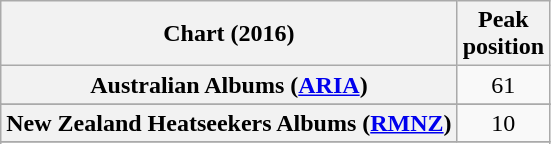<table class="wikitable sortable plainrowheaders" style="text-align:center">
<tr>
<th scope="col">Chart (2016)</th>
<th scope="col">Peak<br> position</th>
</tr>
<tr>
<th scope="row">Australian Albums (<a href='#'>ARIA</a>)</th>
<td>61</td>
</tr>
<tr>
</tr>
<tr>
<th scope="row">New Zealand Heatseekers Albums (<a href='#'>RMNZ</a>)</th>
<td>10</td>
</tr>
<tr>
</tr>
<tr>
</tr>
</table>
